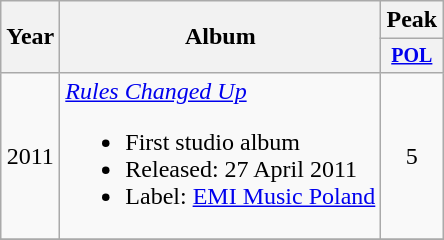<table class="wikitable" style=text-align:center;>
<tr>
<th rowspan="2">Year</th>
<th rowspan="2">Album</th>
<th colspan="1">Peak</th>
</tr>
<tr style=font-size:smaller>
<th width=35><a href='#'>POL</a></th>
</tr>
<tr>
<td>2011</td>
<td align="left"><em><a href='#'>Rules Changed Up</a></em><br><ul><li>First studio album</li><li>Released: 27 April 2011</li><li>Label: <a href='#'>EMI Music Poland</a></li></ul></td>
<td>5</td>
</tr>
<tr>
</tr>
</table>
